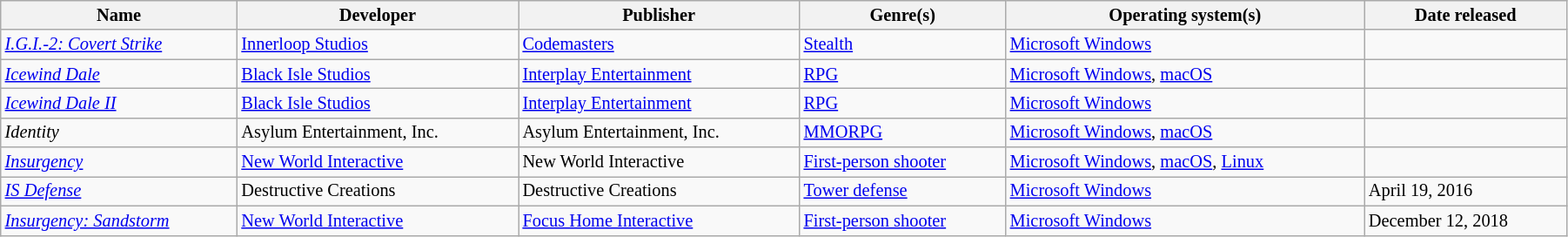<table class="wikitable sortable" style="font-size:85%; width:95%">
<tr>
<th>Name</th>
<th>Developer</th>
<th>Publisher</th>
<th>Genre(s)</th>
<th>Operating system(s)</th>
<th>Date released</th>
</tr>
<tr>
<td><em><a href='#'>I.G.I.-2: Covert Strike</a></em></td>
<td><a href='#'>Innerloop Studios</a></td>
<td><a href='#'>Codemasters</a></td>
<td><a href='#'>Stealth</a></td>
<td><a href='#'>Microsoft Windows</a></td>
<td></td>
</tr>
<tr>
<td><em><a href='#'>Icewind Dale</a></em></td>
<td><a href='#'>Black Isle Studios</a></td>
<td><a href='#'>Interplay Entertainment</a></td>
<td><a href='#'>RPG</a></td>
<td><a href='#'>Microsoft Windows</a>, <a href='#'>macOS</a></td>
<td></td>
</tr>
<tr>
<td><em><a href='#'>Icewind Dale II</a></em></td>
<td><a href='#'>Black Isle Studios</a></td>
<td><a href='#'>Interplay Entertainment</a></td>
<td><a href='#'>RPG</a></td>
<td><a href='#'>Microsoft Windows</a></td>
<td></td>
</tr>
<tr>
<td><em>Identity</em></td>
<td>Asylum Entertainment, Inc.</td>
<td>Asylum Entertainment, Inc.</td>
<td><a href='#'>MMORPG</a></td>
<td><a href='#'>Microsoft Windows</a>, <a href='#'>macOS</a></td>
<td></td>
</tr>
<tr>
<td><em><a href='#'>Insurgency</a></em></td>
<td><a href='#'>New World Interactive</a></td>
<td>New World Interactive</td>
<td><a href='#'>First-person shooter</a></td>
<td><a href='#'>Microsoft Windows</a>, <a href='#'>macOS</a>, <a href='#'>Linux</a></td>
<td></td>
</tr>
<tr>
<td><em><a href='#'>IS Defense</a></em></td>
<td>Destructive Creations</td>
<td>Destructive Creations</td>
<td><a href='#'>Tower defense</a></td>
<td><a href='#'>Microsoft Windows</a></td>
<td>April 19, 2016</td>
</tr>
<tr>
<td><em><a href='#'>Insurgency: Sandstorm</a></em></td>
<td><a href='#'>New World Interactive</a></td>
<td><a href='#'>Focus Home Interactive</a></td>
<td><a href='#'>First-person shooter</a></td>
<td><a href='#'>Microsoft Windows</a></td>
<td>December 12, 2018</td>
</tr>
</table>
